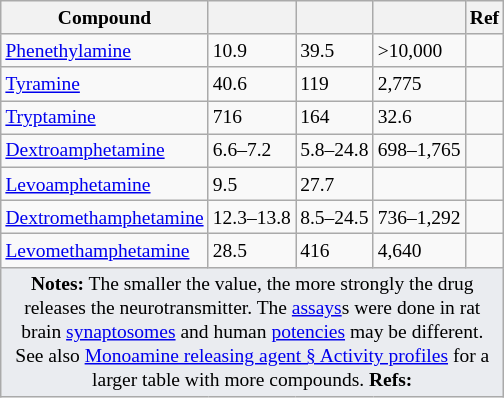<table class="wikitable floatright" style="font-size:small;">
<tr>
<th>Compound</th>
<th data-sort-type="number"></th>
<th data-sort-type="number"></th>
<th data-sort-type="number"></th>
<th>Ref</th>
</tr>
<tr>
<td><a href='#'>Phenethylamine</a></td>
<td>10.9</td>
<td>39.5</td>
<td>>10,000</td>
<td></td>
</tr>
<tr>
<td><a href='#'>Tyramine</a></td>
<td>40.6</td>
<td>119</td>
<td>2,775</td>
<td></td>
</tr>
<tr>
<td><a href='#'>Tryptamine</a></td>
<td>716</td>
<td>164</td>
<td>32.6</td>
<td></td>
</tr>
<tr>
<td><a href='#'>Dextroamphetamine</a></td>
<td>6.6–7.2</td>
<td>5.8–24.8</td>
<td>698–1,765</td>
<td></td>
</tr>
<tr>
<td><a href='#'>Levoamphetamine</a></td>
<td>9.5</td>
<td>27.7</td>
<td></td>
<td></td>
</tr>
<tr>
<td><a href='#'>Dextromethamphetamine</a></td>
<td>12.3–13.8</td>
<td>8.5–24.5</td>
<td>736–1,292</td>
<td></td>
</tr>
<tr>
<td><a href='#'>Levomethamphetamine</a></td>
<td>28.5</td>
<td>416</td>
<td>4,640</td>
<td></td>
</tr>
<tr>
<td colspan="5" style="width: 1px; background-color:#eaecf0; text-align: center;"><strong>Notes:</strong> The smaller the value, the more strongly the drug releases the neurotransmitter. The <a href='#'>assays</a>s were done in rat brain <a href='#'>synaptosomes</a> and human <a href='#'>potencies</a> may be different. See also <a href='#'>Monoamine releasing agent § Activity profiles</a> for a larger table with more compounds. <strong>Refs:</strong> </td>
</tr>
</table>
